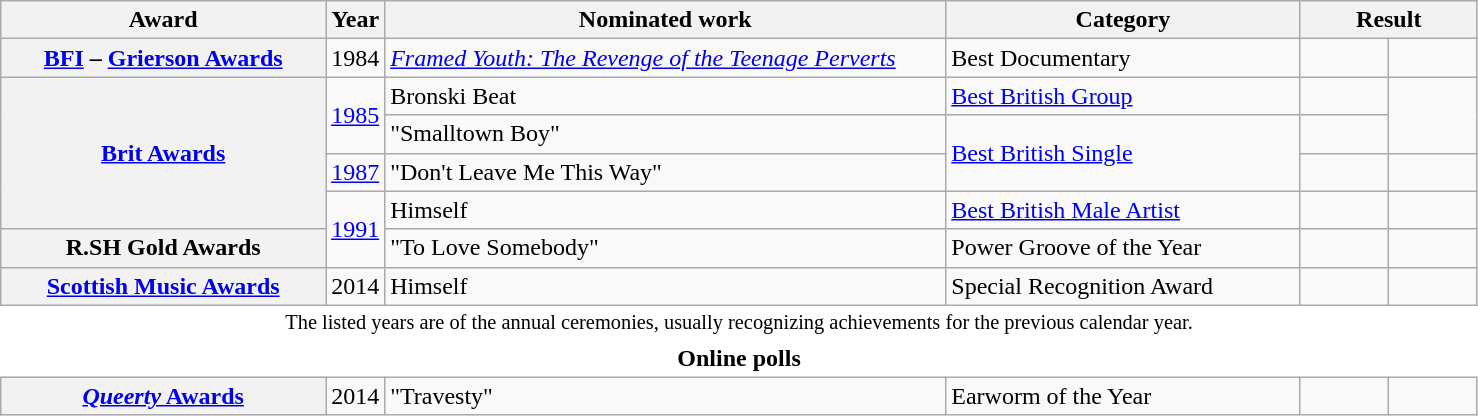<table class="wikitable plainrowheaders">
<tr>
<th scope="col" style="width:22%;">Award</th>
<th scope="col" style="width:4%;">Year</th>
<th scope="col" style="width:38%;">Nominated work</th>
<th scope="col" style="width:24%;">Category</th>
<th colspan="2" scope="col" style="width:12%;">Result</th>
</tr>
<tr>
<th scope="row"><a href='#'>BFI</a> – <a href='#'>Grierson Awards</a></th>
<td style="text-align:center;">1984</td>
<td><em><a href='#'>Framed Youth: The Revenge of the Teenage Perverts</a></em></td>
<td>Best Documentary</td>
<td></td>
<td style="text-align:center;"></td>
</tr>
<tr>
<th scope="row" rowspan="4"><a href='#'>Brit Awards</a></th>
<td rowspan="2" style="text-align:center;"><a href='#'>1985</a></td>
<td>Bronski Beat</td>
<td><a href='#'>Best British Group</a></td>
<td></td>
<td rowspan="2" style="text-align:center;"></td>
</tr>
<tr>
<td>"Smalltown Boy"</td>
<td rowspan="2"><a href='#'>Best British Single</a></td>
<td></td>
</tr>
<tr>
<td style="text-align:center;"><a href='#'>1987</a></td>
<td>"Don't Leave Me This Way"</td>
<td></td>
<td style="text-align:center;"></td>
</tr>
<tr>
<td rowspan="2" style="text-align:center;"><a href='#'>1991</a></td>
<td>Himself</td>
<td><a href='#'>Best British Male Artist</a></td>
<td></td>
<td style="text-align:center;"></td>
</tr>
<tr>
<th scope="row">R.SH Gold Awards</th>
<td>"To Love Somebody"</td>
<td>Power Groove of the Year</td>
<td></td>
<td style="text-align:center;"></td>
</tr>
<tr>
<th scope="row"><a href='#'>Scottish Music Awards</a></th>
<td style="text-align:center;">2014</td>
<td>Himself</td>
<td>Special Recognition Award</td>
<td></td>
<td style="text-align:center;"></td>
</tr>
<tr>
<td colspan="6" style="text-align:center; width:100%; background:#FFF; border-bottom:1px solid #FFF; border-left:1px solid #FFF; border-right:1px solid #FFF;font-size:85%">The listed years are of the annual ceremonies, usually recognizing achievements for the previous calendar year.</td>
</tr>
<tr>
<th colspan=6 style="background:#FFF; border-left:1px solid #FFF; border-right:1px solid #FFF">Online polls</th>
</tr>
<tr>
<th scope="row"><a href='#'><em>Queerty</em> Awards</a></th>
<td style="text-align:center;">2014</td>
<td>"Travesty"</td>
<td>Earworm of the Year</td>
<td></td>
<td style="text-align:center;"></td>
</tr>
</table>
